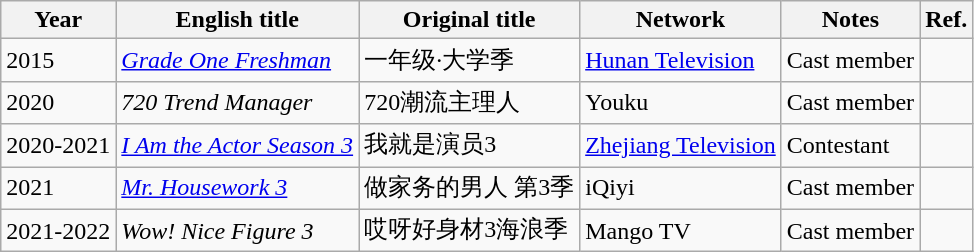<table class="wikitable sortable plainrowheaders">
<tr>
<th>Year</th>
<th>English title</th>
<th>Original title</th>
<th>Network</th>
<th>Notes</th>
<th>Ref.</th>
</tr>
<tr>
<td>2015</td>
<td><em><a href='#'>Grade One Freshman</a></em></td>
<td>一年级·大学季</td>
<td><a href='#'>Hunan Television</a></td>
<td>Cast member</td>
<td></td>
</tr>
<tr>
<td>2020</td>
<td><em>720 Trend Manager</em></td>
<td>720潮流主理人</td>
<td>Youku</td>
<td>Cast member</td>
<td></td>
</tr>
<tr>
<td>2020-2021</td>
<td><em><a href='#'>I Am the Actor Season 3</a></em></td>
<td>我就是演员3</td>
<td><a href='#'>Zhejiang Television</a></td>
<td>Contestant</td>
<td></td>
</tr>
<tr>
<td>2021</td>
<td><em><a href='#'>Mr. Housework 3</a></em></td>
<td>做家务的男人 第3季</td>
<td>iQiyi</td>
<td>Cast member</td>
<td></td>
</tr>
<tr>
<td>2021-2022</td>
<td><em>Wow! Nice Figure 3</em></td>
<td>哎呀好身材3海浪季</td>
<td>Mango TV</td>
<td>Cast member</td>
<td></td>
</tr>
</table>
